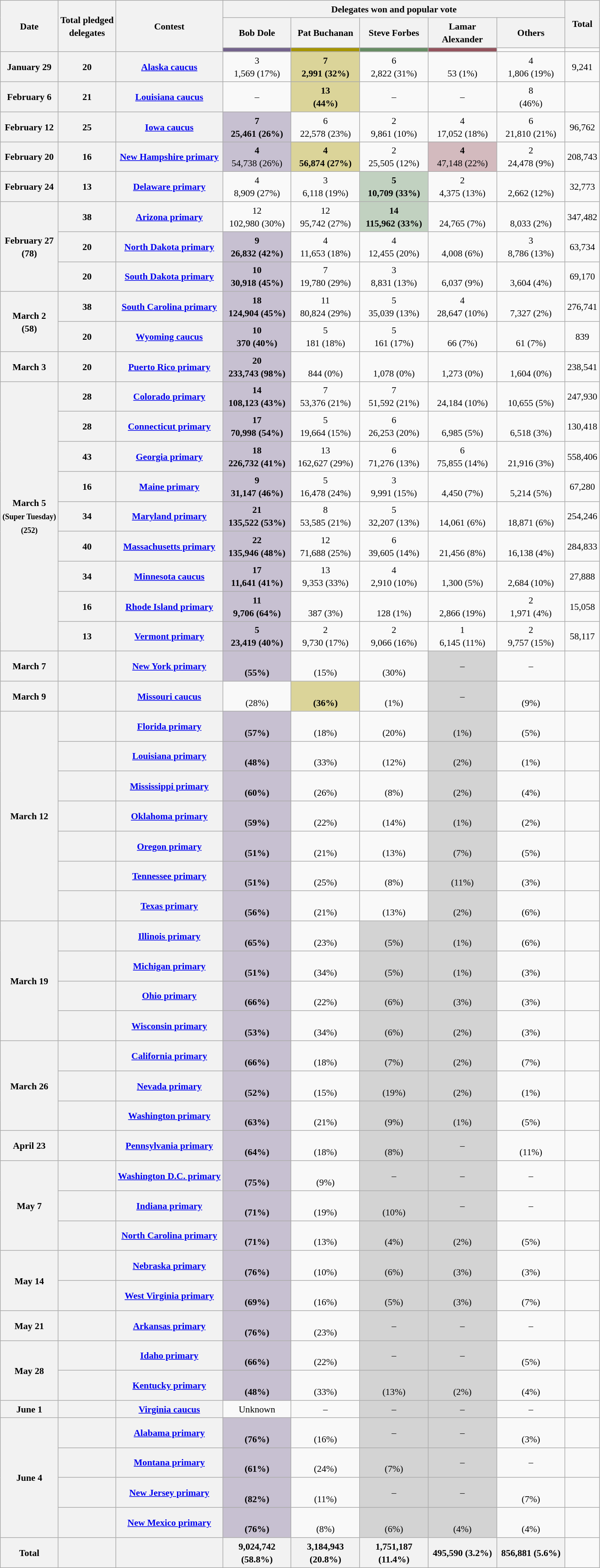<table class="wikitable" style="text-align:center;font-size:90%;line-height:20px">
<tr>
<th rowspan="3">Date<br></th>
<th rowspan="3">Total pledged<br>delegates</th>
<th rowspan="3">Contest</th>
<th colspan="5">Delegates won and popular vote</th>
<th rowspan="2">Total</th>
</tr>
<tr>
<th style="width:100px;">Bob Dole</th>
<th style="width:100px;">Pat Buchanan</th>
<th style="width:100px;">Steve Forbes</th>
<th style="width:100px;">Lamar Alexander</th>
<th style="width:100px;">Others</th>
</tr>
<tr>
<td style="background:#73638c;"></td>
<td style="background:#a59400;"></td>
<td style="background:#668c63;"></td>
<td style="background:#93535d;"></td>
<td></td>
<td></td>
</tr>
<tr>
<th>January 29</th>
<th>20</th>
<th><a href='#'>Alaska caucus</a></th>
<td>3<br>1,569 (17%)</td>
<td style="background:#dbd499;"><strong>7<br>2,991 (32%)</strong></td>
<td>6<br>2,822 (31%)</td>
<td><br>53 (1%)</td>
<td>4<br>1,806 (19%)</td>
<td>9,241</td>
</tr>
<tr>
<th>February 6</th>
<th>21</th>
<th><a href='#'>Louisiana caucus</a></th>
<td>–</td>
<td style="background:#dbd499;"><strong>13<br>(44%)</strong></td>
<td>–</td>
<td>–</td>
<td>8<br>(46%)</td>
<td></td>
</tr>
<tr>
<th>February 12</th>
<th>25</th>
<th><a href='#'>Iowa caucus</a></th>
<td style="background:#c7c0d1;"><strong>7<br>25,461 (26%)</strong></td>
<td>6<br>22,578 (23%)</td>
<td>2<br>9,861 (10%)</td>
<td>4<br>17,052 (18%)</td>
<td>6<br>21,810 (21%)</td>
<td>96,762</td>
</tr>
<tr>
<th>February 20</th>
<th>16</th>
<th><a href='#'>New Hampshire primary</a></th>
<td style="background:#c7c0d1;"><strong>4</strong><br>54,738 (26%)</td>
<td style="background:#dbd499;"><strong>4<br>56,874 (27%)</strong></td>
<td>2<br>25,505 (12%)</td>
<td style="background:#d3babe;"><strong>4</strong><br>47,148 (22%)</td>
<td>2<br>24,478 (9%)</td>
<td>208,743</td>
</tr>
<tr>
<th>February 24</th>
<th>13</th>
<th><a href='#'>Delaware primary</a></th>
<td>4<br>8,909 (27%)</td>
<td>3<br>6,118 (19%)</td>
<td style="background:#c1d1c0;"><strong>5<br>10,709 (33%)</strong></td>
<td>2<br>4,375 (13%)</td>
<td><br>2,662 (12%)</td>
<td>32,773</td>
</tr>
<tr>
<th rowspan="3">February 27<br>(78)</th>
<th>38</th>
<th><a href='#'>Arizona primary</a></th>
<td>12<br>102,980 (30%)</td>
<td>12<br>95,742 (27%)</td>
<td style="background:#c1d1c0;"><strong>14<br>115,962 (33%)</strong></td>
<td><br>24,765 (7%)</td>
<td><br>8,033 (2%)</td>
<td>347,482</td>
</tr>
<tr>
<th>20</th>
<th><a href='#'>North Dakota primary</a></th>
<td style="background:#c7c0d1;"><strong>9<br>26,832 (42%)</strong></td>
<td>4<br>11,653 (18%)</td>
<td>4<br>12,455 (20%)</td>
<td><br>4,008 (6%)</td>
<td>3<br>8,786 (13%)</td>
<td>63,734</td>
</tr>
<tr>
<th>20</th>
<th><a href='#'>South Dakota primary</a></th>
<td style="background:#c7c0d1;"><strong>10<br>30,918 (45%)</strong></td>
<td>7<br>19,780 (29%)</td>
<td>3<br>8,831 (13%)</td>
<td><br>6,037 (9%)</td>
<td><br>3,604 (4%)</td>
<td>69,170</td>
</tr>
<tr>
<th rowspan="2">March 2<br>(58)</th>
<th>38</th>
<th><a href='#'>South Carolina primary</a></th>
<td style="background:#c7c0d1;"><strong>18<br>124,904 (45%)</strong></td>
<td>11<br>80,824 (29%)</td>
<td>5<br>35,039 (13%)</td>
<td>4<br>28,647 (10%)</td>
<td><br>7,327 (2%)</td>
<td>276,741</td>
</tr>
<tr>
<th>20</th>
<th><a href='#'>Wyoming caucus</a></th>
<td style="background:#c7c0d1;"><strong>10<br>370 (40%)</strong></td>
<td>5<br>181 (18%)</td>
<td>5<br>161 (17%)</td>
<td><br>66 (7%)</td>
<td><br>61 (7%)</td>
<td>839</td>
</tr>
<tr>
<th>March 3</th>
<th>20</th>
<th><a href='#'>Puerto Rico primary</a></th>
<td style="background:#c7c0d1;"><strong>20<br>233,743 (98%)</strong></td>
<td><br>844 (0%)</td>
<td><br>1,078 (0%)</td>
<td><br>1,273 (0%)</td>
<td><br>1,604 (0%)</td>
<td>238,541</td>
</tr>
<tr>
<th rowspan="9">March 5<small><br>(Super Tuesday)<br>(252)</small></th>
<th>28</th>
<th><a href='#'>Colorado primary</a></th>
<td style="background:#c7c0d1;"><strong>14<br>108,123 (43%)</strong></td>
<td>7<br>53,376 (21%)</td>
<td>7<br>51,592 (21%)</td>
<td><br>24,184 (10%)</td>
<td><br>10,655 (5%)</td>
<td>247,930</td>
</tr>
<tr>
<th>28</th>
<th><a href='#'>Connecticut primary</a></th>
<td style="background:#c7c0d1;"><strong>17<br>70,998 (54%)</strong></td>
<td>5<br>19,664 (15%)</td>
<td>6<br>26,253 (20%)</td>
<td><br>6,985 (5%)</td>
<td><br>6,518 (3%)</td>
<td>130,418</td>
</tr>
<tr>
<th>43</th>
<th><a href='#'>Georgia primary</a></th>
<td style="background:#c7c0d1;"><strong>18<br>226,732 (41%)</strong></td>
<td>13<br>162,627 (29%)</td>
<td>6<br>71,276 (13%)</td>
<td>6<br>75,855 (14%)</td>
<td><br>21,916 (3%)</td>
<td>558,406</td>
</tr>
<tr>
<th>16</th>
<th><a href='#'>Maine primary</a></th>
<td style="background:#c7c0d1;"><strong>9<br>31,147 (46%)</strong></td>
<td>5<br>16,478 (24%)</td>
<td>3<br>9,991 (15%)</td>
<td><br>4,450 (7%)</td>
<td><br>5,214 (5%)</td>
<td>67,280</td>
</tr>
<tr>
<th>34</th>
<th><a href='#'>Maryland primary</a></th>
<td style="background:#c7c0d1;"><strong>21<br>135,522 (53%)</strong></td>
<td>8<br>53,585 (21%)</td>
<td>5<br>32,207 (13%)</td>
<td><br>14,061 (6%)</td>
<td><br>18,871 (6%)</td>
<td>254,246</td>
</tr>
<tr>
<th>40</th>
<th><a href='#'>Massachusetts primary</a></th>
<td style="background:#c7c0d1;"><strong>22<br>135,946 (48%)</strong></td>
<td>12<br>71,688 (25%)</td>
<td>6<br>39,605 (14%)</td>
<td><br>21,456 (8%)</td>
<td><br>16,138 (4%)</td>
<td>284,833</td>
</tr>
<tr>
<th>34</th>
<th><a href='#'>Minnesota caucus</a></th>
<td style="background:#c7c0d1;"><strong>17<br>11,641 (41%)</strong></td>
<td>13<br>9,353 (33%)</td>
<td>4<br>2,910 (10%)</td>
<td><br>1,300 (5%)</td>
<td><br>2,684 (10%)</td>
<td>27,888</td>
</tr>
<tr>
<th>16</th>
<th><a href='#'>Rhode Island primary</a></th>
<td style="background:#c7c0d1;"><strong>11<br>9,706 (64%)</strong></td>
<td><br>387 (3%)</td>
<td><br>128 (1%)</td>
<td><br>2,866 (19%)</td>
<td>2<br>1,971 (4%)</td>
<td>15,058</td>
</tr>
<tr>
<th>13</th>
<th><a href='#'>Vermont primary</a></th>
<td style="background:#c7c0d1;"><strong>5<br>23,419 (40%)</strong></td>
<td>2<br>9,730 (17%)</td>
<td>2<br>9,066 (16%)</td>
<td>1<br>6,145 (11%)</td>
<td>2<br>9,757 (15%)</td>
<td>58,117</td>
</tr>
<tr>
<th>March 7</th>
<th></th>
<th><a href='#'>New York primary</a></th>
<td style="background:#c7c0d1;"><strong><br>(55%)</strong></td>
<td><br>(15%)</td>
<td><br>(30%)</td>
<td style="background: lightgrey;">–</td>
<td>–</td>
<td></td>
</tr>
<tr>
<th>March 9</th>
<th></th>
<th><a href='#'>Missouri caucus</a></th>
<td><br>(28%)</td>
<td style="background:#dbd499;"><strong><br>(36%)</strong></td>
<td><br>(1%)</td>
<td style="background: lightgrey;">–</td>
<td><br>(9%)</td>
<td></td>
</tr>
<tr>
<th rowspan="7">March 12</th>
<th></th>
<th><a href='#'>Florida primary</a></th>
<td style="background:#c7c0d1;"><strong><br>(57%)</strong></td>
<td><br>(18%)</td>
<td><br>(20%)</td>
<td style="background: lightgrey;"><br>(1%)</td>
<td><br>(5%)</td>
<td></td>
</tr>
<tr>
<th></th>
<th><a href='#'>Louisiana primary</a></th>
<td style="background:#c7c0d1;"><strong><br>(48%)</strong></td>
<td><br>(33%)</td>
<td><br>(12%)</td>
<td style="background: lightgrey;"><br>(2%)</td>
<td><br>(1%)</td>
<td></td>
</tr>
<tr>
<th></th>
<th><a href='#'>Mississippi primary</a></th>
<td style="background:#c7c0d1;"><strong><br>(60%)</strong></td>
<td><br>(26%)</td>
<td><br>(8%)</td>
<td style="background: lightgrey;"><br>(2%)</td>
<td><br>(4%)</td>
<td></td>
</tr>
<tr>
<th></th>
<th><a href='#'>Oklahoma primary</a></th>
<td style="background:#c7c0d1;"><strong><br>(59%)</strong></td>
<td><br>(22%)</td>
<td><br>(14%)</td>
<td style="background: lightgrey;"><br>(1%)</td>
<td><br>(2%)</td>
<td></td>
</tr>
<tr>
<th></th>
<th><a href='#'>Oregon primary</a></th>
<td style="background:#c7c0d1;"><strong><br>(51%)</strong></td>
<td><br>(21%)</td>
<td><br>(13%)</td>
<td style="background: lightgrey;"><br>(7%)</td>
<td><br>(5%)</td>
<td></td>
</tr>
<tr>
<th></th>
<th><a href='#'>Tennessee primary</a></th>
<td style="background:#c7c0d1;"><strong><br>(51%)</strong></td>
<td><br>(25%)</td>
<td><br>(8%)</td>
<td style="background: lightgrey;"><br>(11%)</td>
<td><br>(3%)</td>
<td></td>
</tr>
<tr>
<th></th>
<th><a href='#'>Texas primary</a></th>
<td style="background:#c7c0d1;"><strong><br>(56%)</strong></td>
<td><br>(21%)</td>
<td><br>(13%)</td>
<td style="background: lightgrey;"><br>(2%)</td>
<td><br>(6%)</td>
<td></td>
</tr>
<tr>
<th rowspan="4">March 19</th>
<th></th>
<th><a href='#'>Illinois primary</a></th>
<td style="background:#c7c0d1;"><strong><br>(65%)</strong></td>
<td><br>(23%)</td>
<td style="background: lightgrey;"><br>(5%)</td>
<td style="background: lightgrey;"><br>(1%)</td>
<td><br>(6%)</td>
<td></td>
</tr>
<tr>
<th></th>
<th><a href='#'>Michigan primary</a></th>
<td style="background:#c7c0d1;"><strong><br>(51%)</strong></td>
<td><br>(34%)</td>
<td style="background: lightgrey;"><br>(5%)</td>
<td style="background: lightgrey;"><br>(1%)</td>
<td><br>(3%)</td>
<td></td>
</tr>
<tr>
<th></th>
<th><a href='#'>Ohio primary</a></th>
<td style="background:#c7c0d1;"><strong><br>(66%)</strong></td>
<td><br>(22%)</td>
<td style="background: lightgrey;"><br>(6%)</td>
<td style="background: lightgrey;"><br>(3%)</td>
<td><br>(3%)</td>
<td></td>
</tr>
<tr>
<th></th>
<th><a href='#'>Wisconsin primary</a></th>
<td style="background:#c7c0d1;"><strong><br>(53%)</strong></td>
<td><br>(34%)</td>
<td style="background: lightgrey;"><br>(6%)</td>
<td style="background: lightgrey;"><br>(2%)</td>
<td><br>(3%)</td>
<td></td>
</tr>
<tr>
<th rowspan="3">March 26</th>
<th></th>
<th><a href='#'>California primary</a></th>
<td style="background:#c7c0d1;"><strong><br>(66%)</strong></td>
<td><br>(18%)</td>
<td style="background: lightgrey;"><br>(7%)</td>
<td style="background: lightgrey;"><br>(2%)</td>
<td><br>(7%)</td>
<td></td>
</tr>
<tr>
<th></th>
<th><a href='#'>Nevada primary</a></th>
<td style="background:#c7c0d1;"><strong><br>(52%)</strong></td>
<td><br>(15%)</td>
<td style="background: lightgrey;"><br>(19%)</td>
<td style="background: lightgrey;"><br>(2%)</td>
<td><br>(1%)</td>
<td></td>
</tr>
<tr>
<th></th>
<th><a href='#'>Washington primary</a></th>
<td style="background:#c7c0d1;"><strong><br>(63%)</strong></td>
<td><br>(21%)</td>
<td style="background: lightgrey;"><br>(9%)</td>
<td style="background: lightgrey;"><br>(1%)</td>
<td><br>(5%)</td>
<td></td>
</tr>
<tr>
<th>April 23</th>
<th></th>
<th><a href='#'>Pennsylvania primary</a></th>
<td style="background:#c7c0d1;"><strong><br>(64%)</strong></td>
<td><br>(18%)</td>
<td style="background: lightgrey;"><br>(8%)</td>
<td style="background: lightgrey;">–</td>
<td><br>(11%)</td>
<td></td>
</tr>
<tr>
<th rowspan="3">May 7</th>
<th></th>
<th><a href='#'>Washington D.C. primary</a></th>
<td style="background:#c7c0d1;"><strong><br>(75%)</strong></td>
<td><br>(9%)</td>
<td style="background: lightgrey;">–</td>
<td style="background: lightgrey;">–</td>
<td>–</td>
<td></td>
</tr>
<tr>
<th></th>
<th><a href='#'>Indiana primary</a></th>
<td style="background:#c7c0d1;"><strong><br>(71%)</strong></td>
<td><br>(19%)</td>
<td style="background: lightgrey;"><br>(10%)</td>
<td style="background: lightgrey;">–</td>
<td>–</td>
<td></td>
</tr>
<tr>
<th></th>
<th><a href='#'>North Carolina primary</a></th>
<td style="background:#c7c0d1;"><strong><br>(71%)</strong></td>
<td><br>(13%)</td>
<td style="background: lightgrey;"><br>(4%)</td>
<td style="background: lightgrey;"><br>(2%)</td>
<td><br>(5%)</td>
<td></td>
</tr>
<tr>
<th rowspan="2">May 14</th>
<th></th>
<th><a href='#'>Nebraska primary</a></th>
<td style="background:#c7c0d1;"><strong><br>(76%)</strong></td>
<td><br>(10%)</td>
<td style="background: lightgrey;"><br>(6%)</td>
<td style="background: lightgrey;"><br>(3%)</td>
<td><br>(3%)</td>
<td></td>
</tr>
<tr>
<th></th>
<th><a href='#'>West Virginia primary</a></th>
<td style="background:#c7c0d1;"><strong><br>(69%)</strong></td>
<td><br>(16%)</td>
<td style="background: lightgrey;"><br>(5%)</td>
<td style="background: lightgrey;"><br>(3%)</td>
<td><br>(7%)</td>
<td></td>
</tr>
<tr>
<th>May 21</th>
<th></th>
<th><a href='#'>Arkansas primary</a></th>
<td style="background:#c7c0d1;"><strong><br>(76%)</strong></td>
<td><br>(23%)</td>
<td style="background: lightgrey;">–</td>
<td style="background: lightgrey;">–</td>
<td>–</td>
<td></td>
</tr>
<tr>
<th rowspan="2">May 28</th>
<th></th>
<th><a href='#'>Idaho primary</a></th>
<td style="background:#c7c0d1;"><strong><br>(66%)</strong></td>
<td><br>(22%)</td>
<td style="background: lightgrey;">–</td>
<td style="background: lightgrey;">–</td>
<td><br>(5%)</td>
<td></td>
</tr>
<tr>
<th></th>
<th><a href='#'>Kentucky primary</a></th>
<td style="background:#c7c0d1;"><strong><br>(48%)</strong></td>
<td><br>(33%)</td>
<td style="background: lightgrey;"><br>(13%)</td>
<td style="background: lightgrey;"><br>(2%)</td>
<td><br>(4%)</td>
<td></td>
</tr>
<tr>
<th>June 1</th>
<th></th>
<th><a href='#'>Virginia caucus</a></th>
<td>Unknown</td>
<td>–</td>
<td style="background: lightgrey;">–</td>
<td style="background: lightgrey;">–</td>
<td>–</td>
<td></td>
</tr>
<tr>
<th rowspan="4">June 4</th>
<th></th>
<th><a href='#'>Alabama primary</a></th>
<td style="background:#c7c0d1;"><strong><br>(76%)</strong></td>
<td><br>(16%)</td>
<td style="background: lightgrey;">–</td>
<td style="background: lightgrey;">–</td>
<td><br>(3%)</td>
<td></td>
</tr>
<tr>
<th></th>
<th><a href='#'>Montana primary</a></th>
<td style="background:#c7c0d1;"><strong><br>(61%)</strong></td>
<td><br>(24%)</td>
<td style="background: lightgrey;"><br>(7%)</td>
<td style="background: lightgrey;">–</td>
<td>–</td>
<td></td>
</tr>
<tr>
<th></th>
<th><a href='#'>New Jersey primary</a></th>
<td style="background:#c7c0d1;"><strong><br>(82%)</strong></td>
<td><br>(11%)</td>
<td style="background: lightgrey;">–</td>
<td style="background: lightgrey;">–</td>
<td><br>(7%)</td>
<td></td>
</tr>
<tr>
<th></th>
<th><a href='#'>New Mexico primary</a></th>
<td style="background:#c7c0d1;"><strong><br>(76%)</strong></td>
<td><br>(8%)</td>
<td style="background: lightgrey;"><br>(6%)</td>
<td style="background: lightgrey;"><br>(4%)</td>
<td><br>(4%)</td>
<td></td>
</tr>
<tr>
<th>Total</th>
<th></th>
<th></th>
<th>9,024,742 (58.8%)</th>
<th>3,184,943 (20.8%)</th>
<th>1,751,187 (11.4%)</th>
<th>495,590 (3.2%)</th>
<th>856,881 (5.6%)</th>
<td></td>
</tr>
</table>
